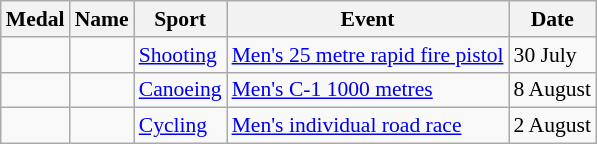<table class="wikitable sortable" style="font-size:90%">
<tr>
<th>Medal</th>
<th>Name</th>
<th>Sport</th>
<th>Event</th>
<th>Date</th>
</tr>
<tr>
<td></td>
<td></td>
<td><a href='#'>Shooting</a></td>
<td><a href='#'>Men's 25 metre rapid fire pistol</a></td>
<td>30 July</td>
</tr>
<tr>
<td></td>
<td></td>
<td><a href='#'>Canoeing</a></td>
<td><a href='#'>Men's C-1 1000 metres</a></td>
<td>8 August</td>
</tr>
<tr>
<td></td>
<td></td>
<td><a href='#'>Cycling</a></td>
<td><a href='#'>Men's individual road race</a></td>
<td>2 August</td>
</tr>
</table>
